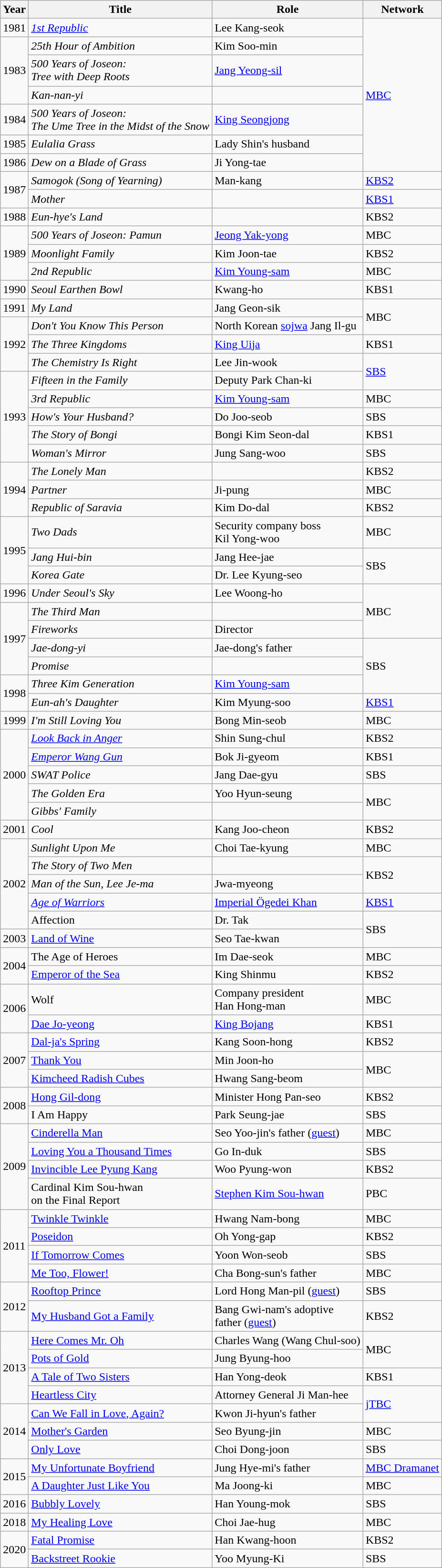<table class="wikitable">
<tr>
<th>Year</th>
<th>Title</th>
<th>Role</th>
<th>Network</th>
</tr>
<tr>
<td>1981</td>
<td><em><a href='#'>1st Republic</a></em></td>
<td>Lee Kang-seok</td>
<td rowspan=7><a href='#'>MBC</a></td>
</tr>
<tr>
<td rowspan=3>1983</td>
<td><em>25th Hour of Ambition</em></td>
<td>Kim Soo-min</td>
</tr>
<tr>
<td><em>500 Years of Joseon: <br> Tree with Deep Roots</em></td>
<td><a href='#'>Jang Yeong-sil</a></td>
</tr>
<tr>
<td><em>Kan-nan-yi</em></td>
<td></td>
</tr>
<tr>
<td>1984</td>
<td><em>500 Years of Joseon: <br> The Ume Tree in the Midst of the Snow</em></td>
<td><a href='#'>King Seongjong</a></td>
</tr>
<tr>
<td>1985</td>
<td><em>Eulalia Grass</em></td>
<td>Lady Shin's husband</td>
</tr>
<tr>
<td>1986</td>
<td><em>Dew on a Blade of Grass</em></td>
<td>Ji Yong-tae</td>
</tr>
<tr>
<td rowspan=2>1987</td>
<td><em>Samogok (Song of Yearning)</em></td>
<td>Man-kang</td>
<td><a href='#'>KBS2</a></td>
</tr>
<tr>
<td><em>Mother</em></td>
<td></td>
<td><a href='#'>KBS1</a></td>
</tr>
<tr>
<td>1988</td>
<td><em>Eun-hye's Land</em></td>
<td></td>
<td>KBS2</td>
</tr>
<tr>
<td rowspan=3>1989</td>
<td><em>500 Years of Joseon: Pamun</em></td>
<td><a href='#'>Jeong Yak-yong</a></td>
<td>MBC</td>
</tr>
<tr>
<td><em>Moonlight Family</em></td>
<td>Kim Joon-tae</td>
<td>KBS2</td>
</tr>
<tr>
<td><em>2nd Republic</em></td>
<td><a href='#'>Kim Young-sam</a></td>
<td>MBC</td>
</tr>
<tr>
<td>1990</td>
<td><em>Seoul Earthen Bowl</em></td>
<td>Kwang-ho</td>
<td>KBS1</td>
</tr>
<tr>
<td>1991</td>
<td><em>My Land</em></td>
<td>Jang Geon-sik</td>
<td rowspan=2>MBC</td>
</tr>
<tr>
<td rowspan=3>1992</td>
<td><em>Don't You Know This Person</em></td>
<td>North Korean <a href='#'>sojwa</a> Jang Il-gu</td>
</tr>
<tr>
<td><em>The Three Kingdoms</em></td>
<td><a href='#'>King Uija</a></td>
<td>KBS1</td>
</tr>
<tr>
<td><em>The Chemistry Is Right</em></td>
<td>Lee Jin-wook</td>
<td rowspan=2><a href='#'>SBS</a></td>
</tr>
<tr>
<td rowspan=5>1993</td>
<td><em>Fifteen in the Family</em></td>
<td>Deputy Park Chan-ki</td>
</tr>
<tr>
<td><em>3rd Republic</em></td>
<td><a href='#'>Kim Young-sam</a></td>
<td>MBC</td>
</tr>
<tr>
<td><em>How's Your Husband?</em></td>
<td>Do Joo-seob</td>
<td>SBS</td>
</tr>
<tr>
<td><em>The Story of Bongi</em></td>
<td>Bongi Kim Seon-dal</td>
<td>KBS1</td>
</tr>
<tr>
<td><em>Woman's Mirror</em></td>
<td>Jung Sang-woo</td>
<td>SBS</td>
</tr>
<tr>
<td rowspan=3>1994</td>
<td><em>The Lonely Man</em></td>
<td></td>
<td>KBS2</td>
</tr>
<tr>
<td> <em>Partner</em></td>
<td>Ji-pung</td>
<td>MBC</td>
</tr>
<tr>
<td><em>Republic of Saravia</em></td>
<td>Kim Do-dal</td>
<td>KBS2</td>
</tr>
<tr>
<td rowspan=3>1995</td>
<td><em>Two Dads</em></td>
<td>Security company boss <br> Kil Yong-woo</td>
<td>MBC</td>
</tr>
<tr>
<td><em>Jang Hui-bin</em></td>
<td>Jang Hee-jae</td>
<td rowspan=2>SBS</td>
</tr>
<tr>
<td><em>Korea Gate</em></td>
<td>Dr. Lee Kyung-seo</td>
</tr>
<tr>
<td>1996</td>
<td><em>Under Seoul's Sky</em></td>
<td>Lee Woong-ho</td>
<td rowspan=3>MBC</td>
</tr>
<tr>
<td rowspan=4>1997</td>
<td><em>The Third Man</em></td>
<td></td>
</tr>
<tr>
<td><em>Fireworks</em></td>
<td>Director</td>
</tr>
<tr>
<td><em>Jae-dong-yi</em></td>
<td>Jae-dong's father</td>
<td rowspan=3>SBS</td>
</tr>
<tr>
<td><em>Promise</em></td>
<td></td>
</tr>
<tr>
<td rowspan=2>1998</td>
<td><em>Three Kim Generation</em></td>
<td><a href='#'>Kim Young-sam</a></td>
</tr>
<tr>
<td><em>Eun-ah's Daughter</em></td>
<td>Kim Myung-soo</td>
<td><a href='#'>KBS1</a></td>
</tr>
<tr>
<td>1999</td>
<td><em>I'm Still Loving You</em></td>
<td>Bong Min-seob</td>
<td>MBC</td>
</tr>
<tr>
<td rowspan=5>2000</td>
<td><em><a href='#'>Look Back in Anger</a></em></td>
<td>Shin Sung-chul</td>
<td>KBS2</td>
</tr>
<tr>
<td><em><a href='#'>Emperor Wang Gun</a></em></td>
<td>Bok Ji-gyeom</td>
<td>KBS1</td>
</tr>
<tr>
<td><em>SWAT Police</em></td>
<td>Jang Dae-gyu</td>
<td>SBS</td>
</tr>
<tr>
<td><em>The Golden Era</em></td>
<td>Yoo Hyun-seung</td>
<td rowspan=2>MBC</td>
</tr>
<tr>
<td><em>Gibbs' Family</em></td>
<td></td>
</tr>
<tr>
<td>2001</td>
<td><em>Cool</em></td>
<td>Kang Joo-cheon</td>
<td>KBS2</td>
</tr>
<tr>
<td rowspan=5>2002</td>
<td><em>Sunlight Upon Me</em></td>
<td>Choi Tae-kyung</td>
<td>MBC</td>
</tr>
<tr>
<td><em>The Story of Two Men</em></td>
<td></td>
<td rowspan=2>KBS2</td>
</tr>
<tr>
<td><em>Man of the Sun, Lee Je-ma</em></td>
<td>Jwa-myeong</td>
</tr>
<tr>
<td><em><a href='#'>Age of Warriors</a></td>
<td><a href='#'>Imperial Ögedei Khan</a></td>
<td><a href='#'>KBS1</a></td>
</tr>
<tr>
<td></em>Affection<em></td>
<td>Dr. Tak</td>
<td rowspan=2>SBS</td>
</tr>
<tr>
<td>2003</td>
<td></em><a href='#'>Land of Wine</a><em></td>
<td>Seo Tae-kwan</td>
</tr>
<tr>
<td rowspan=2>2004</td>
<td></em>The Age of Heroes<em></td>
<td>Im Dae-seok</td>
<td>MBC</td>
</tr>
<tr>
<td></em><a href='#'>Emperor of the Sea</a><em></td>
<td>King Shinmu</td>
<td>KBS2</td>
</tr>
<tr>
<td rowspan=2>2006</td>
<td></em>Wolf<em></td>
<td>Company president <br> Han Hong-man</td>
<td>MBC</td>
</tr>
<tr>
<td></em><a href='#'>Dae Jo-yeong</a><em></td>
<td><a href='#'>King Bojang</a></td>
<td>KBS1</td>
</tr>
<tr>
<td rowspan=3>2007</td>
<td></em><a href='#'>Dal-ja's Spring</a><em></td>
<td>Kang Soon-hong</td>
<td>KBS2</td>
</tr>
<tr>
<td></em><a href='#'>Thank You</a><em></td>
<td>Min Joon-ho</td>
<td rowspan=2>MBC</td>
</tr>
<tr>
<td></em><a href='#'>Kimcheed Radish Cubes</a><em></td>
<td>Hwang Sang-beom</td>
</tr>
<tr>
<td rowspan=2>2008</td>
<td></em><a href='#'>Hong Gil-dong</a><em></td>
<td>Minister Hong Pan-seo</td>
<td>KBS2</td>
</tr>
<tr>
<td></em>I Am Happy<em></td>
<td>Park Seung-jae</td>
<td>SBS</td>
</tr>
<tr>
<td rowspan=4>2009</td>
<td></em><a href='#'>Cinderella Man</a><em></td>
<td>Seo Yoo-jin's father (<a href='#'>guest</a>)</td>
<td>MBC</td>
</tr>
<tr>
<td></em><a href='#'>Loving You a Thousand Times</a><em></td>
<td>Go In-duk</td>
<td>SBS</td>
</tr>
<tr>
<td></em><a href='#'>Invincible Lee Pyung Kang</a><em></td>
<td>Woo Pyung-won</td>
<td>KBS2</td>
</tr>
<tr>
<td></em>Cardinal Kim Sou-hwan <br> on the Final Report<em></td>
<td><a href='#'>Stephen Kim Sou-hwan</a></td>
<td>PBC</td>
</tr>
<tr>
<td rowspan=4>2011</td>
<td></em><a href='#'>Twinkle Twinkle</a><em></td>
<td>Hwang Nam-bong</td>
<td>MBC</td>
</tr>
<tr>
<td></em><a href='#'>Poseidon</a><em></td>
<td>Oh Yong-gap</td>
<td>KBS2</td>
</tr>
<tr>
<td></em><a href='#'>If Tomorrow Comes</a><em></td>
<td>Yoon Won-seob</td>
<td>SBS</td>
</tr>
<tr>
<td></em><a href='#'>Me Too, Flower!</a><em></td>
<td>Cha Bong-sun's father</td>
<td>MBC</td>
</tr>
<tr>
<td rowspan=2>2012</td>
<td></em><a href='#'>Rooftop Prince</a><em></td>
<td>Lord Hong Man-pil (<a href='#'>guest</a>)</td>
<td>SBS</td>
</tr>
<tr>
<td></em><a href='#'>My Husband Got a Family</a><em></td>
<td>Bang Gwi-nam's adoptive <br> father (<a href='#'>guest</a>)</td>
<td>KBS2</td>
</tr>
<tr>
<td rowspan=4>2013</td>
<td></em><a href='#'>Here Comes Mr. Oh</a><em></td>
<td>Charles Wang (Wang Chul-soo)</td>
<td rowspan=2>MBC</td>
</tr>
<tr>
<td></em><a href='#'>Pots of Gold</a><em></td>
<td>Jung Byung-hoo</td>
</tr>
<tr>
<td></em><a href='#'>A Tale of Two Sisters</a><em></td>
<td>Han Yong-deok</td>
<td>KBS1</td>
</tr>
<tr>
<td></em><a href='#'>Heartless City</a><em></td>
<td>Attorney General Ji Man-hee</td>
<td rowspan=2><a href='#'>jTBC</a></td>
</tr>
<tr>
<td rowspan=3>2014</td>
<td></em><a href='#'>Can We Fall in Love, Again?</a><em></td>
<td>Kwon Ji-hyun's father</td>
</tr>
<tr>
<td></em><a href='#'>Mother's Garden</a><em></td>
<td>Seo Byung-jin</td>
<td>MBC</td>
</tr>
<tr>
<td></em><a href='#'>Only Love</a><em></td>
<td>Choi Dong-joon</td>
<td>SBS</td>
</tr>
<tr>
<td rowspan=2>2015</td>
<td></em><a href='#'>My Unfortunate Boyfriend</a><em></td>
<td>Jung Hye-mi's father</td>
<td><a href='#'>MBC Dramanet</a></td>
</tr>
<tr>
<td></em><a href='#'>A Daughter Just Like You</a><em></td>
<td>Ma Joong-ki</td>
<td>MBC</td>
</tr>
<tr>
<td>2016</td>
<td></em><a href='#'>Bubbly Lovely</a><em></td>
<td>Han Young-mok</td>
<td>SBS</td>
</tr>
<tr>
<td>2018</td>
<td></em><a href='#'>My Healing Love</a><em></td>
<td>Choi Jae-hug</td>
<td>MBC</td>
</tr>
<tr>
<td rowspan=2>2020</td>
<td></em><a href='#'>Fatal Promise</a><em></td>
<td>Han Kwang-hoon</td>
<td>KBS2</td>
</tr>
<tr>
<td></em><a href='#'>Backstreet Rookie</a><em></td>
<td>Yoo Myung-Ki</td>
<td>SBS</td>
</tr>
</table>
